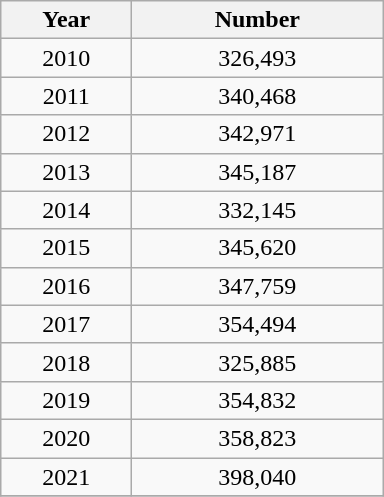<table class="wikitable">
<tr>
<th scope="col" style="width:80px;">Year</th>
<th scope="col" style="width:160px;">Number</th>
</tr>
<tr align=center>
<td>2010</td>
<td>326,493</td>
</tr>
<tr align=center>
<td>2011</td>
<td>340,468</td>
</tr>
<tr align=center>
<td>2012</td>
<td>342,971</td>
</tr>
<tr align=center>
<td>2013</td>
<td>345,187</td>
</tr>
<tr align=center>
<td>2014</td>
<td>332,145</td>
</tr>
<tr align=center>
<td>2015</td>
<td>345,620</td>
</tr>
<tr align=center>
<td>2016</td>
<td>347,759</td>
</tr>
<tr align=center>
<td>2017</td>
<td>354,494</td>
</tr>
<tr align=center>
<td>2018</td>
<td>325,885</td>
</tr>
<tr align=center>
<td>2019</td>
<td>354,832</td>
</tr>
<tr align=center>
<td>2020</td>
<td>358,823</td>
</tr>
<tr align=center>
<td>2021</td>
<td>398,040</td>
</tr>
<tr>
</tr>
</table>
